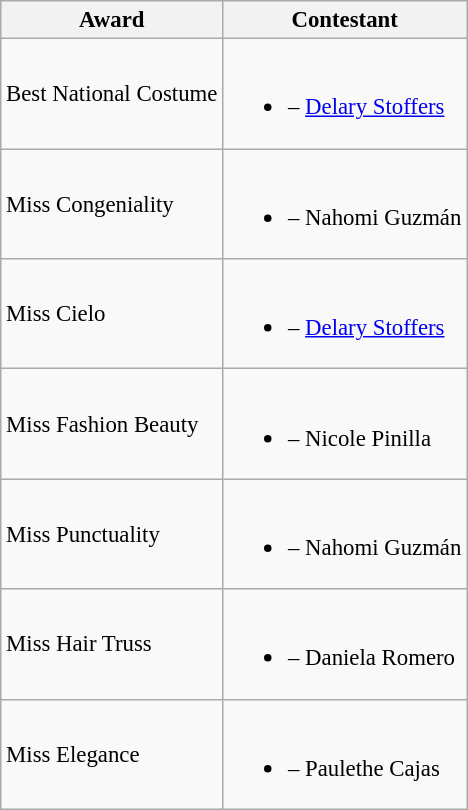<table class="wikitable sortable" style="font-size: 95%;">
<tr>
<th>Award</th>
<th>Contestant</th>
</tr>
<tr>
<td>Best National Costume</td>
<td><br><ul><li> – <a href='#'>Delary Stoffers</a></li></ul></td>
</tr>
<tr>
<td>Miss Congeniality</td>
<td><br><ul><li> – Nahomi Guzmán</li></ul></td>
</tr>
<tr>
<td>Miss Cielo</td>
<td><br><ul><li> – <a href='#'>Delary Stoffers</a></li></ul></td>
</tr>
<tr>
<td>Miss Fashion Beauty</td>
<td><br><ul><li> – Nicole Pinilla</li></ul></td>
</tr>
<tr>
<td>Miss Punctuality</td>
<td><br><ul><li> – Nahomi Guzmán</li></ul></td>
</tr>
<tr>
<td>Miss Hair Truss</td>
<td><br><ul><li> – Daniela Romero</li></ul></td>
</tr>
<tr>
<td>Miss Elegance</td>
<td><br><ul><li> – Paulethe Cajas</li></ul></td>
</tr>
</table>
